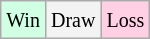<table class="wikitable">
<tr>
<td style="background-color: #d0ffe3;"><small>Win</small></td>
<td style="background-color: #f3f3f3;"><small>Draw</small></td>
<td style="background-color: #ffd0e3;"><small>Loss</small></td>
</tr>
</table>
